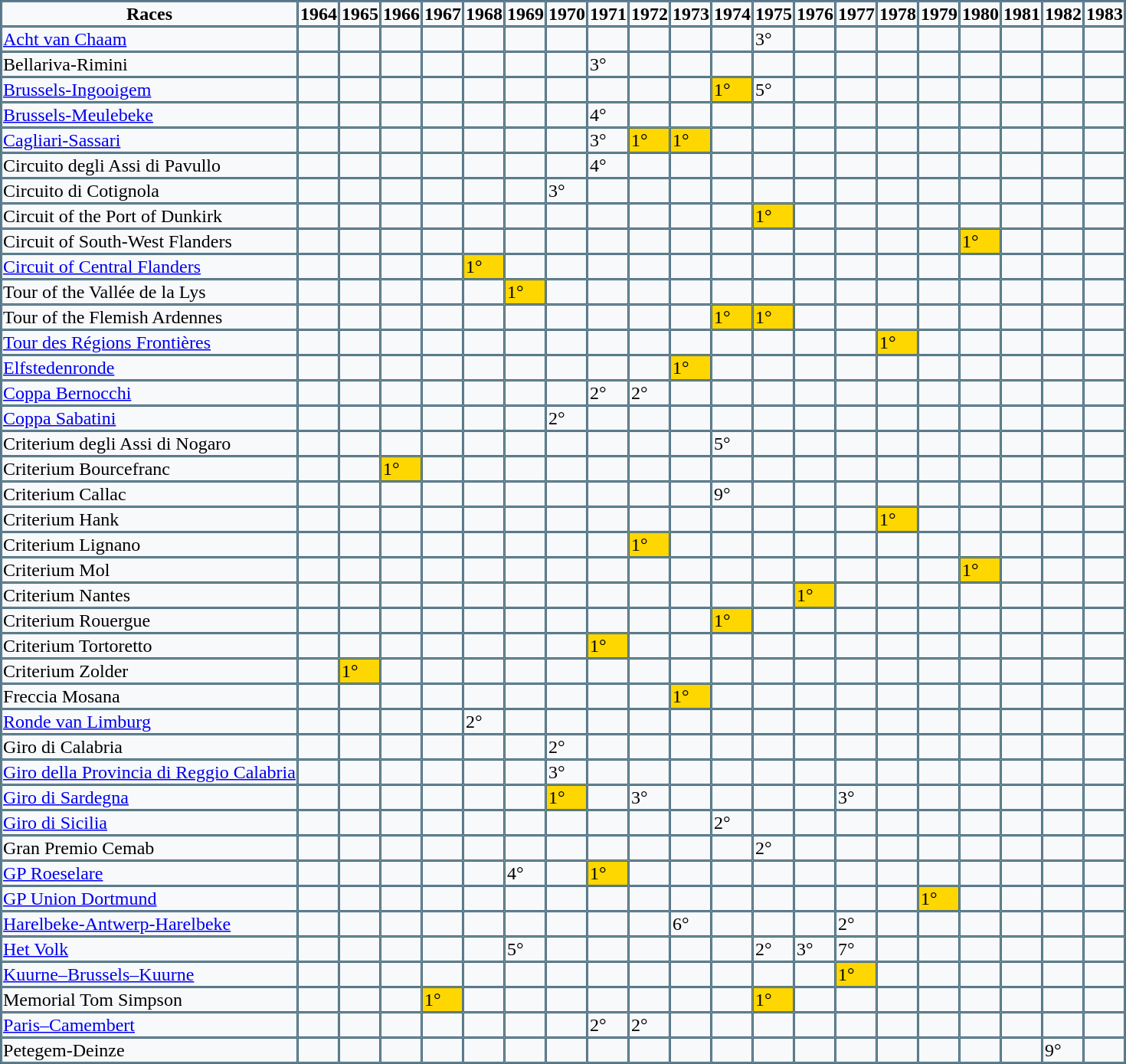<table align="center" border="1" bgcolor="#F7F9FB" cellspacing="0" cellpadding="1" bordercolor="#486C7D">
<tr>
<th>Races</th>
<th>1964</th>
<th>1965</th>
<th>1966</th>
<th>1967</th>
<th>1968</th>
<th>1969</th>
<th>1970</th>
<th>1971</th>
<th>1972</th>
<th>1973</th>
<th>1974</th>
<th>1975</th>
<th>1976</th>
<th>1977</th>
<th>1978</th>
<th>1979</th>
<th>1980</th>
<th>1981</th>
<th>1982</th>
<th>1983</th>
</tr>
<tr>
<td><a href='#'>Acht van Chaam</a></td>
<td> </td>
<td> </td>
<td> </td>
<td> </td>
<td> </td>
<td> </td>
<td> </td>
<td> </td>
<td> </td>
<td> </td>
<td> </td>
<td>3°</td>
<td> </td>
<td> </td>
<td> </td>
<td> </td>
<td> </td>
<td> </td>
<td> </td>
<td> </td>
</tr>
<tr>
<td>Bellariva-Rimini</td>
<td> </td>
<td> </td>
<td> </td>
<td> </td>
<td> </td>
<td> </td>
<td> </td>
<td>3°</td>
<td> </td>
<td> </td>
<td> </td>
<td> </td>
<td> </td>
<td> </td>
<td> </td>
<td> </td>
<td> </td>
<td> </td>
<td> </td>
<td> </td>
</tr>
<tr>
<td><a href='#'>Brussels-Ingooigem</a></td>
<td> </td>
<td> </td>
<td> </td>
<td> </td>
<td> </td>
<td> </td>
<td> </td>
<td> </td>
<td> </td>
<td> </td>
<td bgcolor="gold">1°</td>
<td>5°</td>
<td> </td>
<td> </td>
<td> </td>
<td> </td>
<td> </td>
<td> </td>
<td> </td>
<td> </td>
</tr>
<tr>
<td><a href='#'>Brussels-Meulebeke</a></td>
<td> </td>
<td> </td>
<td> </td>
<td> </td>
<td> </td>
<td> </td>
<td> </td>
<td>4°</td>
<td> </td>
<td> </td>
<td> </td>
<td> </td>
<td> </td>
<td> </td>
<td> </td>
<td> </td>
<td> </td>
<td> </td>
<td> </td>
<td> </td>
</tr>
<tr>
<td><a href='#'>Cagliari-Sassari</a></td>
<td> </td>
<td> </td>
<td> </td>
<td> </td>
<td> </td>
<td> </td>
<td> </td>
<td>3°</td>
<td bgcolor="gold">1°</td>
<td bgcolor="gold">1°</td>
<td> </td>
<td> </td>
<td> </td>
<td> </td>
<td> </td>
<td> </td>
<td> </td>
<td> </td>
<td> </td>
<td> </td>
</tr>
<tr>
<td>Circuito degli Assi di Pavullo</td>
<td> </td>
<td> </td>
<td> </td>
<td> </td>
<td> </td>
<td> </td>
<td> </td>
<td>4°</td>
<td> </td>
<td> </td>
<td> </td>
<td> </td>
<td> </td>
<td> </td>
<td> </td>
<td> </td>
<td> </td>
<td> </td>
<td> </td>
<td> </td>
</tr>
<tr>
<td>Circuito di Cotignola</td>
<td> </td>
<td> </td>
<td> </td>
<td> </td>
<td> </td>
<td> </td>
<td>3°</td>
<td> </td>
<td> </td>
<td> </td>
<td> </td>
<td> </td>
<td> </td>
<td> </td>
<td> </td>
<td> </td>
<td> </td>
<td> </td>
<td> </td>
<td> </td>
</tr>
<tr>
<td>Circuit of the Port of Dunkirk</td>
<td> </td>
<td> </td>
<td> </td>
<td> </td>
<td> </td>
<td> </td>
<td> </td>
<td> </td>
<td> </td>
<td> </td>
<td> </td>
<td bgcolor="gold">1°</td>
<td> </td>
<td> </td>
<td> </td>
<td> </td>
<td> </td>
<td> </td>
<td> </td>
<td> </td>
</tr>
<tr>
<td>Circuit of South-West Flanders</td>
<td> </td>
<td> </td>
<td> </td>
<td> </td>
<td> </td>
<td> </td>
<td> </td>
<td> </td>
<td> </td>
<td> </td>
<td> </td>
<td> </td>
<td> </td>
<td> </td>
<td> </td>
<td> </td>
<td bgcolor="gold">1°</td>
<td> </td>
<td> </td>
<td> </td>
</tr>
<tr>
<td><a href='#'>Circuit of Central Flanders</a></td>
<td> </td>
<td> </td>
<td> </td>
<td> </td>
<td bgcolor="gold">1°</td>
<td> </td>
<td> </td>
<td> </td>
<td> </td>
<td> </td>
<td> </td>
<td> </td>
<td> </td>
<td> </td>
<td> </td>
<td> </td>
<td> </td>
<td> </td>
<td> </td>
<td> </td>
</tr>
<tr>
<td>Tour of the Vallée de la Lys</td>
<td> </td>
<td> </td>
<td> </td>
<td> </td>
<td> </td>
<td bgcolor="gold">1°</td>
<td> </td>
<td> </td>
<td> </td>
<td> </td>
<td> </td>
<td> </td>
<td> </td>
<td> </td>
<td> </td>
<td> </td>
<td> </td>
<td> </td>
<td> </td>
<td> </td>
</tr>
<tr>
<td>Tour of the Flemish Ardennes</td>
<td> </td>
<td> </td>
<td> </td>
<td> </td>
<td> </td>
<td> </td>
<td> </td>
<td> </td>
<td> </td>
<td> </td>
<td bgcolor="gold">1°</td>
<td bgcolor="gold">1°</td>
<td> </td>
<td> </td>
<td> </td>
<td> </td>
<td> </td>
<td> </td>
<td> </td>
<td> </td>
</tr>
<tr>
<td><a href='#'>Tour des Régions Frontières</a></td>
<td> </td>
<td> </td>
<td> </td>
<td> </td>
<td> </td>
<td> </td>
<td> </td>
<td> </td>
<td> </td>
<td> </td>
<td> </td>
<td> </td>
<td> </td>
<td> </td>
<td bgcolor="gold">1°</td>
<td> </td>
<td> </td>
<td> </td>
<td> </td>
<td> </td>
</tr>
<tr>
<td><a href='#'>Elfstedenronde</a></td>
<td> </td>
<td> </td>
<td> </td>
<td> </td>
<td> </td>
<td> </td>
<td> </td>
<td> </td>
<td> </td>
<td bgcolor="gold">1°</td>
<td> </td>
<td> </td>
<td> </td>
<td> </td>
<td> </td>
<td> </td>
<td> </td>
<td> </td>
<td> </td>
<td> </td>
</tr>
<tr>
<td><a href='#'>Coppa Bernocchi</a></td>
<td> </td>
<td> </td>
<td> </td>
<td> </td>
<td> </td>
<td> </td>
<td> </td>
<td>2°</td>
<td>2°</td>
<td> </td>
<td> </td>
<td> </td>
<td> </td>
<td> </td>
<td> </td>
<td> </td>
<td> </td>
<td> </td>
<td> </td>
<td> </td>
</tr>
<tr>
<td><a href='#'>Coppa Sabatini</a></td>
<td> </td>
<td> </td>
<td> </td>
<td> </td>
<td> </td>
<td> </td>
<td>2°</td>
<td> </td>
<td> </td>
<td> </td>
<td> </td>
<td> </td>
<td> </td>
<td> </td>
<td> </td>
<td> </td>
<td> </td>
<td> </td>
<td> </td>
<td> </td>
</tr>
<tr>
<td>Criterium degli Assi di Nogaro</td>
<td> </td>
<td> </td>
<td> </td>
<td> </td>
<td> </td>
<td> </td>
<td> </td>
<td> </td>
<td> </td>
<td> </td>
<td>5°</td>
<td> </td>
<td> </td>
<td> </td>
<td> </td>
<td> </td>
<td> </td>
<td> </td>
<td> </td>
<td> </td>
</tr>
<tr>
<td>Criterium Bourcefranc</td>
<td> </td>
<td> </td>
<td bgcolor="gold">1°</td>
<td> </td>
<td> </td>
<td> </td>
<td> </td>
<td> </td>
<td> </td>
<td> </td>
<td> </td>
<td> </td>
<td> </td>
<td> </td>
<td> </td>
<td> </td>
<td> </td>
<td> </td>
<td> </td>
<td> </td>
</tr>
<tr>
<td>Criterium Callac</td>
<td> </td>
<td> </td>
<td> </td>
<td> </td>
<td> </td>
<td> </td>
<td> </td>
<td> </td>
<td> </td>
<td> </td>
<td>9°</td>
<td> </td>
<td> </td>
<td> </td>
<td> </td>
<td> </td>
<td> </td>
<td> </td>
<td> </td>
<td> </td>
</tr>
<tr>
<td>Criterium Hank</td>
<td> </td>
<td> </td>
<td> </td>
<td> </td>
<td> </td>
<td> </td>
<td> </td>
<td> </td>
<td> </td>
<td> </td>
<td> </td>
<td> </td>
<td> </td>
<td> </td>
<td bgcolor="gold">1°</td>
<td> </td>
<td> </td>
<td> </td>
<td> </td>
<td> </td>
</tr>
<tr>
<td>Criterium Lignano</td>
<td> </td>
<td> </td>
<td> </td>
<td> </td>
<td> </td>
<td> </td>
<td> </td>
<td> </td>
<td bgcolor="gold">1°</td>
<td> </td>
<td> </td>
<td> </td>
<td> </td>
<td> </td>
<td> </td>
<td> </td>
<td> </td>
<td> </td>
<td> </td>
<td> </td>
</tr>
<tr>
<td>Criterium Mol</td>
<td> </td>
<td> </td>
<td> </td>
<td> </td>
<td> </td>
<td> </td>
<td> </td>
<td> </td>
<td> </td>
<td> </td>
<td> </td>
<td> </td>
<td> </td>
<td> </td>
<td> </td>
<td> </td>
<td bgcolor="gold">1°</td>
<td> </td>
<td> </td>
<td> </td>
</tr>
<tr>
<td>Criterium Nantes</td>
<td> </td>
<td> </td>
<td> </td>
<td> </td>
<td> </td>
<td> </td>
<td> </td>
<td> </td>
<td> </td>
<td> </td>
<td> </td>
<td> </td>
<td bgcolor="gold">1°</td>
<td> </td>
<td> </td>
<td> </td>
<td> </td>
<td> </td>
<td> </td>
<td> </td>
</tr>
<tr>
<td>Criterium Rouergue</td>
<td> </td>
<td> </td>
<td> </td>
<td> </td>
<td> </td>
<td> </td>
<td> </td>
<td> </td>
<td> </td>
<td> </td>
<td bgcolor="gold">1°</td>
<td> </td>
<td> </td>
<td> </td>
<td> </td>
<td> </td>
<td> </td>
<td> </td>
<td> </td>
<td> </td>
</tr>
<tr>
<td>Criterium Tortoretto</td>
<td> </td>
<td> </td>
<td> </td>
<td> </td>
<td> </td>
<td> </td>
<td> </td>
<td bgcolor="gold">1°</td>
<td> </td>
<td> </td>
<td> </td>
<td> </td>
<td> </td>
<td> </td>
<td> </td>
<td> </td>
<td> </td>
<td> </td>
<td> </td>
<td> </td>
</tr>
<tr>
<td>Criterium Zolder</td>
<td> </td>
<td bgcolor="gold">1°</td>
<td> </td>
<td> </td>
<td> </td>
<td> </td>
<td> </td>
<td> </td>
<td> </td>
<td> </td>
<td> </td>
<td> </td>
<td> </td>
<td> </td>
<td> </td>
<td> </td>
<td> </td>
<td> </td>
<td> </td>
<td> </td>
</tr>
<tr>
<td>Freccia Mosana</td>
<td> </td>
<td> </td>
<td> </td>
<td> </td>
<td> </td>
<td> </td>
<td> </td>
<td> </td>
<td> </td>
<td bgcolor="gold">1°</td>
<td> </td>
<td> </td>
<td> </td>
<td> </td>
<td> </td>
<td> </td>
<td> </td>
<td> </td>
<td> </td>
<td> </td>
</tr>
<tr>
<td><a href='#'>Ronde van Limburg</a></td>
<td> </td>
<td> </td>
<td> </td>
<td> </td>
<td>2°</td>
<td> </td>
<td> </td>
<td> </td>
<td> </td>
<td> </td>
<td> </td>
<td> </td>
<td> </td>
<td> </td>
<td> </td>
<td> </td>
<td> </td>
<td> </td>
<td> </td>
<td> </td>
</tr>
<tr>
<td>Giro di Calabria</td>
<td> </td>
<td> </td>
<td> </td>
<td> </td>
<td> </td>
<td> </td>
<td>2°</td>
<td> </td>
<td> </td>
<td> </td>
<td> </td>
<td> </td>
<td> </td>
<td> </td>
<td> </td>
<td> </td>
<td> </td>
<td> </td>
<td> </td>
<td> </td>
</tr>
<tr>
<td><a href='#'>Giro della Provincia di Reggio Calabria</a></td>
<td> </td>
<td> </td>
<td> </td>
<td> </td>
<td> </td>
<td> </td>
<td>3°</td>
<td> </td>
<td> </td>
<td> </td>
<td> </td>
<td> </td>
<td> </td>
<td> </td>
<td> </td>
<td> </td>
<td> </td>
<td> </td>
<td> </td>
<td> </td>
</tr>
<tr>
<td><a href='#'>Giro di Sardegna</a></td>
<td> </td>
<td> </td>
<td> </td>
<td> </td>
<td> </td>
<td> </td>
<td bgcolor="gold">1°</td>
<td> </td>
<td>3°</td>
<td> </td>
<td> </td>
<td> </td>
<td> </td>
<td>3°</td>
<td> </td>
<td> </td>
<td> </td>
<td> </td>
<td> </td>
<td> </td>
</tr>
<tr>
<td><a href='#'>Giro di Sicilia</a></td>
<td> </td>
<td> </td>
<td> </td>
<td> </td>
<td> </td>
<td> </td>
<td> </td>
<td> </td>
<td> </td>
<td> </td>
<td>2°</td>
<td> </td>
<td> </td>
<td> </td>
<td> </td>
<td> </td>
<td> </td>
<td> </td>
<td> </td>
<td> </td>
</tr>
<tr>
<td>Gran Premio Cemab</td>
<td> </td>
<td> </td>
<td> </td>
<td> </td>
<td> </td>
<td> </td>
<td> </td>
<td> </td>
<td> </td>
<td> </td>
<td> </td>
<td>2°</td>
<td> </td>
<td> </td>
<td> </td>
<td> </td>
<td> </td>
<td> </td>
<td> </td>
<td> </td>
</tr>
<tr>
<td><a href='#'>GP Roeselare</a></td>
<td> </td>
<td> </td>
<td> </td>
<td> </td>
<td> </td>
<td>4°</td>
<td> </td>
<td bgcolor="gold">1°</td>
<td> </td>
<td> </td>
<td> </td>
<td> </td>
<td> </td>
<td> </td>
<td> </td>
<td> </td>
<td> </td>
<td> </td>
<td> </td>
<td> </td>
</tr>
<tr>
<td><a href='#'>GP Union Dortmund</a></td>
<td> </td>
<td> </td>
<td> </td>
<td> </td>
<td> </td>
<td> </td>
<td> </td>
<td> </td>
<td> </td>
<td> </td>
<td> </td>
<td> </td>
<td> </td>
<td> </td>
<td> </td>
<td bgcolor="gold">1°</td>
<td> </td>
<td> </td>
<td> </td>
<td> </td>
</tr>
<tr>
<td><a href='#'>Harelbeke-Antwerp-Harelbeke</a></td>
<td> </td>
<td> </td>
<td> </td>
<td> </td>
<td> </td>
<td> </td>
<td> </td>
<td> </td>
<td> </td>
<td>6°</td>
<td> </td>
<td> </td>
<td> </td>
<td>2°</td>
<td> </td>
<td> </td>
<td> </td>
<td> </td>
<td> </td>
<td> </td>
</tr>
<tr>
<td><a href='#'>Het Volk</a></td>
<td> </td>
<td> </td>
<td> </td>
<td> </td>
<td> </td>
<td>5°</td>
<td> </td>
<td> </td>
<td> </td>
<td> </td>
<td> </td>
<td>2°</td>
<td>3°</td>
<td>7°</td>
<td> </td>
<td> </td>
<td> </td>
<td> </td>
<td> </td>
<td> </td>
</tr>
<tr>
<td><a href='#'>Kuurne–Brussels–Kuurne</a></td>
<td> </td>
<td> </td>
<td> </td>
<td> </td>
<td> </td>
<td> </td>
<td> </td>
<td> </td>
<td> </td>
<td> </td>
<td> </td>
<td> </td>
<td> </td>
<td bgcolor="gold">1°</td>
<td> </td>
<td> </td>
<td> </td>
<td> </td>
<td> </td>
<td> </td>
</tr>
<tr>
<td>Memorial Tom Simpson</td>
<td> </td>
<td> </td>
<td> </td>
<td bgcolor="gold">1°</td>
<td> </td>
<td> </td>
<td> </td>
<td> </td>
<td> </td>
<td> </td>
<td> </td>
<td bgcolor="gold">1°</td>
<td> </td>
<td> </td>
<td> </td>
<td> </td>
<td> </td>
<td> </td>
<td> </td>
<td> </td>
</tr>
<tr>
<td><a href='#'>Paris–Camembert</a></td>
<td> </td>
<td> </td>
<td> </td>
<td> </td>
<td> </td>
<td> </td>
<td> </td>
<td>2°</td>
<td>2°</td>
<td> </td>
<td> </td>
<td> </td>
<td> </td>
<td> </td>
<td> </td>
<td> </td>
<td> </td>
<td> </td>
<td> </td>
<td> </td>
</tr>
<tr>
<td>Petegem-Deinze</td>
<td> </td>
<td> </td>
<td> </td>
<td> </td>
<td> </td>
<td> </td>
<td> </td>
<td> </td>
<td> </td>
<td> </td>
<td> </td>
<td> </td>
<td> </td>
<td> </td>
<td> </td>
<td> </td>
<td> </td>
<td> </td>
<td>9°</td>
<td> </td>
</tr>
</table>
